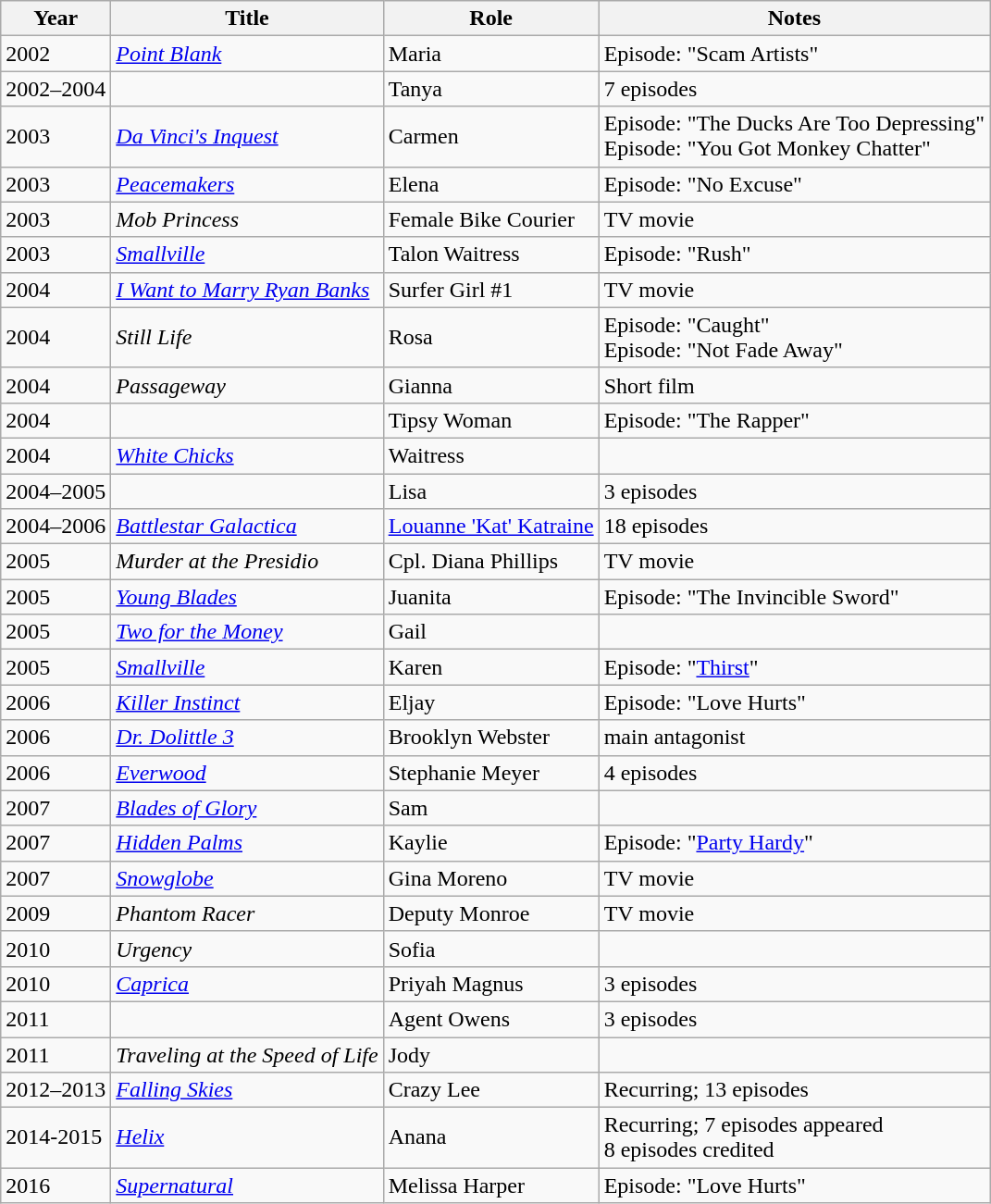<table class="wikitable sortable">
<tr>
<th>Year</th>
<th>Title</th>
<th>Role</th>
<th class="unsortable">Notes</th>
</tr>
<tr>
<td>2002</td>
<td><em><a href='#'>Point Blank</a></em></td>
<td>Maria</td>
<td>Episode: "Scam Artists"</td>
</tr>
<tr>
<td>2002–2004</td>
<td><em></em></td>
<td>Tanya</td>
<td>7 episodes</td>
</tr>
<tr>
<td>2003</td>
<td><em><a href='#'>Da Vinci's Inquest</a></em></td>
<td>Carmen</td>
<td>Episode: "The Ducks Are Too Depressing"<br>Episode: "You Got Monkey Chatter"</td>
</tr>
<tr>
<td>2003</td>
<td><em><a href='#'>Peacemakers</a></em></td>
<td>Elena</td>
<td>Episode: "No Excuse"</td>
</tr>
<tr>
<td>2003</td>
<td><em>Mob Princess</em></td>
<td>Female Bike Courier</td>
<td>TV movie</td>
</tr>
<tr>
<td>2003</td>
<td><em><a href='#'>Smallville</a></em></td>
<td>Talon Waitress</td>
<td>Episode: "Rush"</td>
</tr>
<tr>
<td>2004</td>
<td><em><a href='#'>I Want to Marry Ryan Banks</a></em></td>
<td>Surfer Girl #1</td>
<td>TV movie</td>
</tr>
<tr>
<td>2004</td>
<td><em>Still Life</em></td>
<td>Rosa</td>
<td>Episode: "Caught"<br>Episode: "Not Fade Away"</td>
</tr>
<tr>
<td>2004</td>
<td><em>Passageway</em></td>
<td>Gianna</td>
<td>Short film</td>
</tr>
<tr>
<td>2004</td>
<td><em></em></td>
<td>Tipsy Woman</td>
<td>Episode: "The Rapper"</td>
</tr>
<tr>
<td>2004</td>
<td><em><a href='#'>White Chicks</a></em></td>
<td>Waitress</td>
<td></td>
</tr>
<tr>
<td>2004–2005</td>
<td><em></em></td>
<td>Lisa</td>
<td>3 episodes</td>
</tr>
<tr>
<td>2004–2006</td>
<td><em><a href='#'>Battlestar Galactica</a></em></td>
<td><a href='#'>Louanne 'Kat' Katraine</a></td>
<td>18 episodes</td>
</tr>
<tr>
<td>2005</td>
<td><em>Murder at the Presidio</em></td>
<td>Cpl. Diana Phillips</td>
<td>TV movie</td>
</tr>
<tr>
<td>2005</td>
<td><em><a href='#'>Young Blades</a></em></td>
<td>Juanita</td>
<td>Episode: "The Invincible Sword"</td>
</tr>
<tr>
<td>2005</td>
<td><em><a href='#'>Two for the Money</a></em></td>
<td>Gail</td>
<td></td>
</tr>
<tr>
<td>2005</td>
<td><em><a href='#'>Smallville</a></em></td>
<td>Karen</td>
<td>Episode: "<a href='#'>Thirst</a>"</td>
</tr>
<tr>
<td>2006</td>
<td><em><a href='#'>Killer Instinct</a></em></td>
<td>Eljay</td>
<td>Episode: "Love Hurts"</td>
</tr>
<tr>
<td>2006</td>
<td><em><a href='#'>Dr. Dolittle 3</a></em></td>
<td>Brooklyn Webster</td>
<td>main antagonist</td>
</tr>
<tr>
<td>2006</td>
<td><em><a href='#'>Everwood</a></em></td>
<td>Stephanie Meyer</td>
<td>4 episodes</td>
</tr>
<tr>
<td>2007</td>
<td><em><a href='#'>Blades of Glory</a></em></td>
<td>Sam</td>
<td></td>
</tr>
<tr>
<td>2007</td>
<td><em><a href='#'>Hidden Palms</a></em></td>
<td>Kaylie</td>
<td>Episode: "<a href='#'>Party Hardy</a>"</td>
</tr>
<tr>
<td>2007</td>
<td><em><a href='#'>Snowglobe</a></em></td>
<td>Gina Moreno</td>
<td>TV movie</td>
</tr>
<tr>
<td>2009</td>
<td><em>Phantom Racer</em></td>
<td>Deputy Monroe</td>
<td>TV movie</td>
</tr>
<tr>
<td>2010</td>
<td><em>Urgency</em></td>
<td>Sofia</td>
<td></td>
</tr>
<tr>
<td>2010</td>
<td><em><a href='#'>Caprica</a></em></td>
<td>Priyah Magnus</td>
<td>3 episodes</td>
</tr>
<tr>
<td>2011</td>
<td><em></em></td>
<td>Agent Owens</td>
<td>3 episodes</td>
</tr>
<tr>
<td>2011</td>
<td><em>Traveling at the Speed of Life</em></td>
<td>Jody</td>
<td></td>
</tr>
<tr>
<td>2012–2013</td>
<td><em><a href='#'>Falling Skies</a></em></td>
<td>Crazy Lee</td>
<td>Recurring; 13 episodes</td>
</tr>
<tr>
<td>2014-2015</td>
<td><em><a href='#'>Helix</a></em></td>
<td>Anana</td>
<td>Recurring; 7 episodes appeared<br>8 episodes credited</td>
</tr>
<tr>
<td>2016</td>
<td><em><a href='#'>Supernatural</a></em></td>
<td>Melissa Harper</td>
<td>Episode: "Love Hurts"</td>
</tr>
</table>
